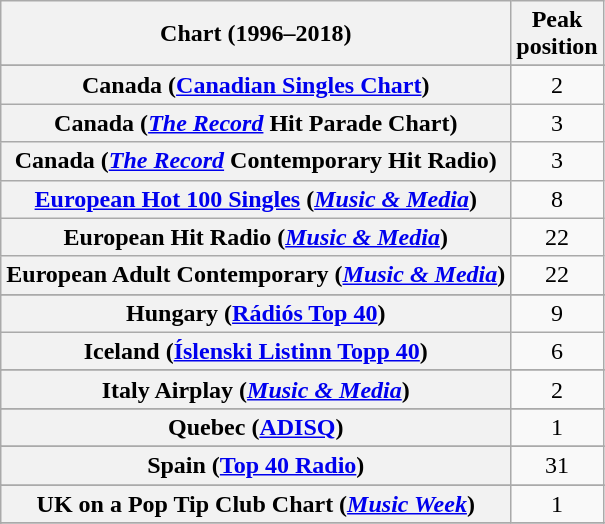<table class="wikitable sortable plainrowheaders" style="text-align:center">
<tr>
<th scope="col">Chart (1996–2018)</th>
<th scope="col">Peak<br>position</th>
</tr>
<tr>
</tr>
<tr>
</tr>
<tr>
</tr>
<tr>
</tr>
<tr>
</tr>
<tr>
<th scope="row">Canada (<a href='#'>Canadian Singles Chart</a>)</th>
<td>2</td>
</tr>
<tr>
<th scope="row">Canada (<em><a href='#'>The Record</a></em> Hit Parade Chart)</th>
<td>3</td>
</tr>
<tr>
<th scope="row">Canada (<em><a href='#'>The Record</a></em> Contemporary Hit Radio)</th>
<td>3</td>
</tr>
<tr>
<th scope="row"><a href='#'>European Hot 100 Singles</a> (<em><a href='#'>Music & Media</a></em>)</th>
<td>8</td>
</tr>
<tr>
<th scope="row">European Hit Radio (<em><a href='#'>Music & Media</a></em>)</th>
<td>22</td>
</tr>
<tr>
<th scope="row">European Adult Contemporary (<em><a href='#'>Music & Media</a></em>)</th>
<td>22</td>
</tr>
<tr>
</tr>
<tr>
</tr>
<tr>
</tr>
<tr>
<th scope="row">Hungary (<a href='#'>Rádiós Top 40</a>)</th>
<td>9</td>
</tr>
<tr>
<th scope="row">Iceland (<a href='#'>Íslenski Listinn Topp 40</a>)</th>
<td>6</td>
</tr>
<tr>
</tr>
<tr>
<th scope="row">Italy Airplay (<em><a href='#'>Music & Media</a></em>)</th>
<td>2</td>
</tr>
<tr>
</tr>
<tr>
</tr>
<tr>
</tr>
<tr>
<th scope="row">Quebec (<a href='#'>ADISQ</a>)</th>
<td>1</td>
</tr>
<tr>
</tr>
<tr>
<th scope="row">Spain (<a href='#'>Top 40 Radio</a>)</th>
<td>31</td>
</tr>
<tr>
</tr>
<tr>
</tr>
<tr>
<th scope="row">UK on a Pop Tip Club Chart (<em><a href='#'>Music Week</a></em>)</th>
<td>1</td>
</tr>
<tr>
</tr>
<tr>
</tr>
<tr>
</tr>
<tr>
</tr>
<tr>
</tr>
<tr>
</tr>
<tr>
</tr>
</table>
